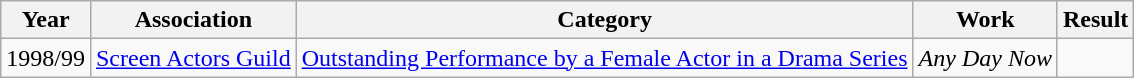<table class="wikitable sortable">
<tr>
<th>Year</th>
<th>Association</th>
<th>Category</th>
<th>Work</th>
<th>Result</th>
</tr>
<tr>
<td>1998/99</td>
<td><a href='#'>Screen Actors Guild</a></td>
<td><a href='#'>Outstanding Performance by a Female Actor in a Drama Series</a></td>
<td><em>Any Day Now</em></td>
<td></td>
</tr>
</table>
